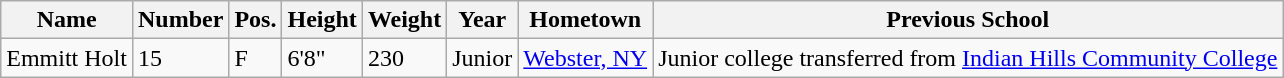<table class="wikitable sortable" border="1">
<tr>
<th>Name</th>
<th>Number</th>
<th>Pos.</th>
<th>Height</th>
<th>Weight</th>
<th>Year</th>
<th>Hometown</th>
<th class="unsortable">Previous School</th>
</tr>
<tr>
<td>Emmitt Holt</td>
<td>15</td>
<td>F</td>
<td>6'8"</td>
<td>230</td>
<td>Junior</td>
<td><a href='#'>Webster, NY</a></td>
<td>Junior college transferred from <a href='#'>Indian Hills Community College</a></td>
</tr>
</table>
